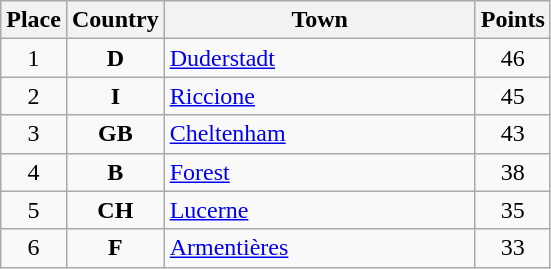<table class="wikitable">
<tr>
<th width="25">Place</th>
<th width="25">Country</th>
<th width="200">Town</th>
<th width="25">Points</th>
</tr>
<tr>
<td align="center">1</td>
<td align="center"><strong>D</strong></td>
<td align="left"><a href='#'>Duderstadt</a></td>
<td align="center">46</td>
</tr>
<tr>
<td align="center">2</td>
<td align="center"><strong>I</strong></td>
<td align="left"><a href='#'>Riccione</a></td>
<td align="center">45</td>
</tr>
<tr>
<td align="center">3</td>
<td align="center"><strong>GB</strong></td>
<td align="left"><a href='#'>Cheltenham</a></td>
<td align="center">43</td>
</tr>
<tr>
<td align="center">4</td>
<td align="center"><strong>B</strong></td>
<td align="left"><a href='#'>Forest</a></td>
<td align="center">38</td>
</tr>
<tr>
<td align="center">5</td>
<td align="center"><strong>CH</strong></td>
<td align="left"><a href='#'>Lucerne</a></td>
<td align="center">35</td>
</tr>
<tr>
<td align="center">6</td>
<td align="center"><strong>F</strong></td>
<td align="left"><a href='#'>Armentières</a></td>
<td align="center">33</td>
</tr>
</table>
